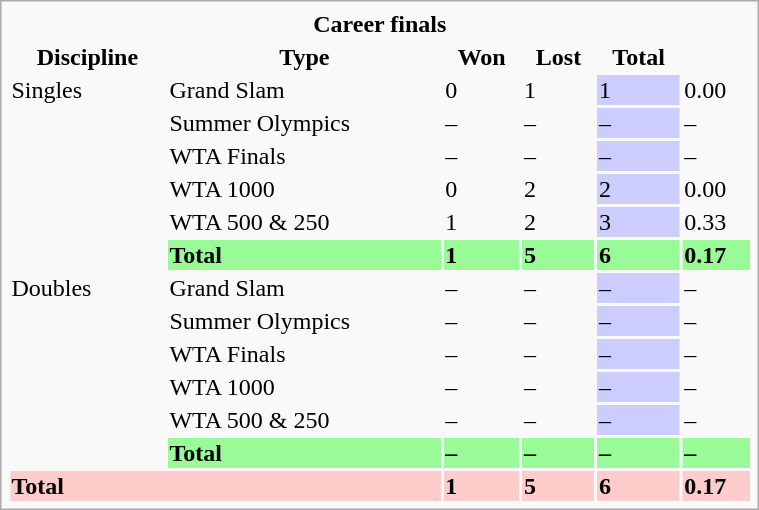<table class="infobox vcard vevent nowrap" width="40%">
<tr>
<th colspan=6>Career finals</th>
</tr>
<tr>
<th>Discipline</th>
<th>Type</th>
<th>Won</th>
<th>Lost</th>
<th>Total</th>
<th></th>
</tr>
<tr>
<td rowspan=6>Singles</td>
<td>Grand Slam</td>
<td>0</td>
<td>1</td>
<td bgcolor=CCCCFF>1</td>
<td>0.00</td>
</tr>
<tr>
<td>Summer Olympics</td>
<td>–</td>
<td>–</td>
<td bgcolor=CCCCFF>–</td>
<td>–</td>
</tr>
<tr>
<td>WTA Finals</td>
<td>–</td>
<td>–</td>
<td bgcolor=CCCCFF>–</td>
<td>–</td>
</tr>
<tr>
<td>WTA 1000</td>
<td>0</td>
<td>2</td>
<td style=background:#CCCCFF>2</td>
<td>0.00</td>
</tr>
<tr>
<td>WTA 500 & 250</td>
<td>1</td>
<td>2</td>
<td style=background:#CCCCFF>3</td>
<td>0.33</td>
</tr>
<tr style=background:#98FB98;font-weight:bold>
<td>Total</td>
<td>1</td>
<td>5</td>
<td>6</td>
<td>0.17</td>
</tr>
<tr>
<td rowspan=6>Doubles</td>
<td>Grand Slam</td>
<td>–</td>
<td>–</td>
<td style=background:#CCCCFF>–</td>
<td>–</td>
</tr>
<tr>
<td>Summer Olympics</td>
<td>–</td>
<td>–</td>
<td style=background:#CCCCFF>–</td>
<td>–</td>
</tr>
<tr>
<td>WTA Finals</td>
<td>–</td>
<td>–</td>
<td style=background:#CCCCFF>–</td>
<td>–</td>
</tr>
<tr>
<td>WTA 1000</td>
<td>–</td>
<td>–</td>
<td style=background:#CCCCFF>–</td>
<td>–</td>
</tr>
<tr>
<td>WTA 500 & 250</td>
<td>–</td>
<td>–</td>
<td style=background:#CCCCFF>–</td>
<td>–</td>
</tr>
<tr style=background:#98FB98;font-weight:bold>
<td>Total</td>
<td>–</td>
<td>–</td>
<td>–</td>
<td>–</td>
</tr>
<tr style=background:#FCC;font-weight:bold>
<td colspan=2>Total</td>
<td>1</td>
<td>5</td>
<td>6</td>
<td>0.17</td>
</tr>
</table>
